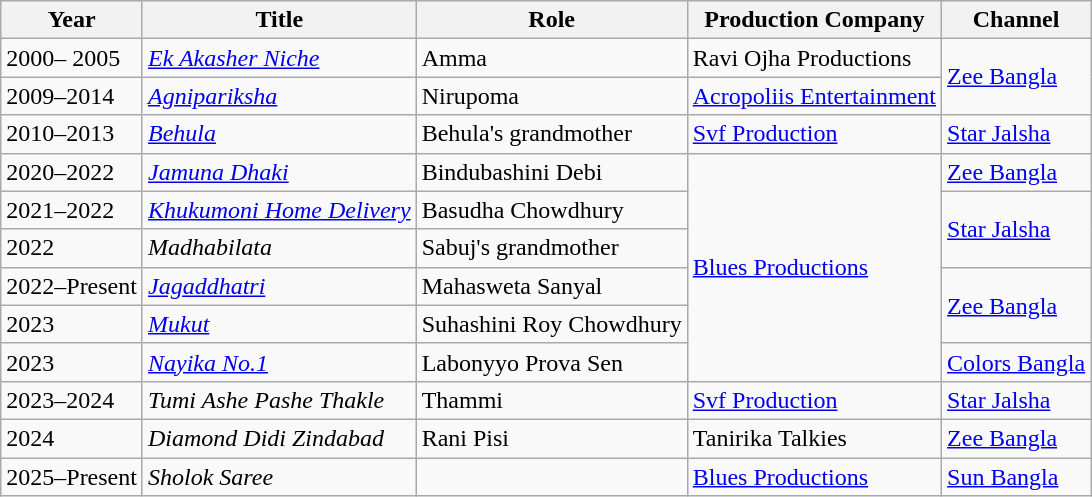<table class="wikitable">
<tr>
<th>Year</th>
<th>Title</th>
<th>Role</th>
<th>Production Company</th>
<th>Channel</th>
</tr>
<tr>
<td>2000– 2005</td>
<td><em><a href='#'>Ek Akasher Niche</a></em></td>
<td>Amma</td>
<td>Ravi Ojha Productions</td>
<td rowspan="2"><a href='#'>Zee Bangla</a></td>
</tr>
<tr>
<td>2009–2014</td>
<td><a href='#'><em>Agnipariksha</em></a></td>
<td>Nirupoma</td>
<td><a href='#'>Acropoliis Entertainment</a></td>
</tr>
<tr>
<td>2010–2013</td>
<td><a href='#'><em>Behula</em></a></td>
<td>Behula's grandmother</td>
<td><a href='#'>Svf Production</a></td>
<td><a href='#'>Star Jalsha</a></td>
</tr>
<tr>
<td>2020–2022</td>
<td><em><a href='#'>Jamuna Dhaki</a></em></td>
<td>Bindubashini Debi</td>
<td rowspan="6"><a href='#'>Blues Productions</a></td>
<td><a href='#'>Zee Bangla</a></td>
</tr>
<tr>
<td>2021–2022</td>
<td><em><a href='#'>Khukumoni Home Delivery</a></em></td>
<td>Basudha Chowdhury</td>
<td rowspan="2"><a href='#'>Star Jalsha</a></td>
</tr>
<tr>
<td>2022</td>
<td><em>Madhabilata</em></td>
<td>Sabuj's grandmother</td>
</tr>
<tr>
<td>2022–Present</td>
<td><a href='#'><em>Jagaddhatri</em></a></td>
<td>Mahasweta Sanyal</td>
<td rowspan="2"><a href='#'>Zee Bangla</a></td>
</tr>
<tr>
<td>2023</td>
<td><em><a href='#'>Mukut</a></em></td>
<td>Suhashini Roy Chowdhury</td>
</tr>
<tr>
<td>2023</td>
<td><em><a href='#'>Nayika No.1</a></em></td>
<td>Labonyyo Prova Sen</td>
<td><a href='#'>Colors Bangla</a></td>
</tr>
<tr>
<td>2023–2024</td>
<td><em>Tumi Ashe Pashe Thakle</em></td>
<td>Thammi</td>
<td><a href='#'>Svf Production</a></td>
<td><a href='#'>Star Jalsha</a></td>
</tr>
<tr>
<td>2024</td>
<td><em>Diamond Didi Zindabad</em></td>
<td>Rani Pisi</td>
<td>Tanirika Talkies</td>
<td><a href='#'>Zee Bangla</a></td>
</tr>
<tr>
<td>2025–Present</td>
<td><em>Sholok Saree</em></td>
<td></td>
<td><a href='#'>Blues Productions</a></td>
<td><a href='#'>Sun Bangla</a></td>
</tr>
</table>
